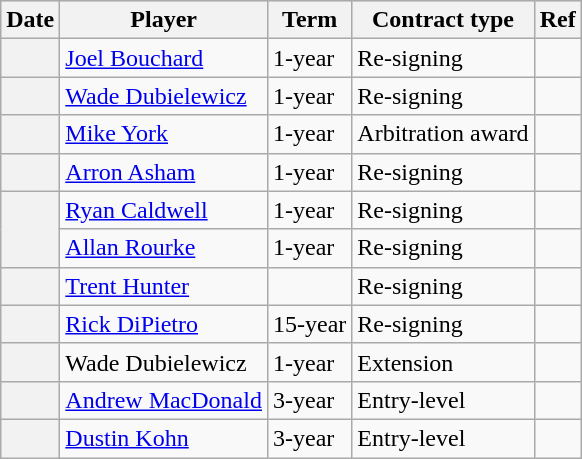<table class="wikitable plainrowheaders">
<tr style="background:#ddd; text-align:center;">
<th>Date</th>
<th>Player</th>
<th>Term</th>
<th>Contract type</th>
<th>Ref</th>
</tr>
<tr>
<th scope="row"></th>
<td><a href='#'>Joel Bouchard</a></td>
<td>1-year</td>
<td>Re-signing</td>
<td></td>
</tr>
<tr>
<th scope="row"></th>
<td><a href='#'>Wade Dubielewicz</a></td>
<td>1-year</td>
<td>Re-signing</td>
<td></td>
</tr>
<tr>
<th scope="row"></th>
<td><a href='#'>Mike York</a></td>
<td>1-year</td>
<td>Arbitration award</td>
<td></td>
</tr>
<tr>
<th scope="row"></th>
<td><a href='#'>Arron Asham</a></td>
<td>1-year</td>
<td>Re-signing</td>
<td></td>
</tr>
<tr>
<th scope="row" rowspan=2></th>
<td><a href='#'>Ryan Caldwell</a></td>
<td>1-year</td>
<td>Re-signing</td>
<td></td>
</tr>
<tr>
<td><a href='#'>Allan Rourke</a></td>
<td>1-year</td>
<td>Re-signing</td>
<td></td>
</tr>
<tr>
<th scope="row"></th>
<td><a href='#'>Trent Hunter</a></td>
<td></td>
<td>Re-signing</td>
<td></td>
</tr>
<tr>
<th scope="row"></th>
<td><a href='#'>Rick DiPietro</a></td>
<td>15-year</td>
<td>Re-signing</td>
<td></td>
</tr>
<tr>
<th scope="row"></th>
<td>Wade Dubielewicz</td>
<td>1-year</td>
<td>Extension</td>
<td></td>
</tr>
<tr>
<th scope="row"></th>
<td><a href='#'>Andrew MacDonald</a></td>
<td>3-year</td>
<td>Entry-level</td>
<td></td>
</tr>
<tr>
<th scope="row"></th>
<td><a href='#'>Dustin Kohn</a></td>
<td>3-year</td>
<td>Entry-level</td>
<td></td>
</tr>
</table>
